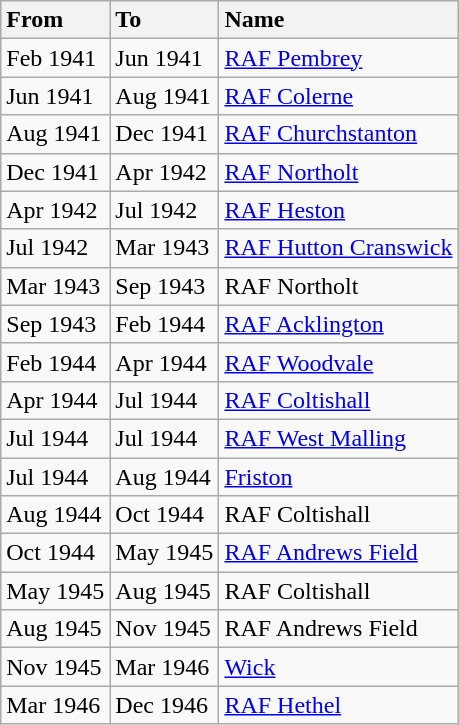<table class="wikitable">
<tr>
<th style="text-align: left;">From</th>
<th style="text-align: left;">To</th>
<th style="text-align: left;">Name</th>
</tr>
<tr>
<td>Feb 1941</td>
<td>Jun 1941</td>
<td><a href='#'>RAF Pembrey</a></td>
</tr>
<tr>
<td>Jun 1941</td>
<td>Aug 1941</td>
<td><a href='#'>RAF Colerne</a></td>
</tr>
<tr>
<td>Aug 1941</td>
<td>Dec 1941</td>
<td><a href='#'>RAF Churchstanton</a></td>
</tr>
<tr>
<td>Dec 1941</td>
<td>Apr 1942</td>
<td><a href='#'>RAF Northolt</a></td>
</tr>
<tr>
<td>Apr 1942</td>
<td>Jul 1942</td>
<td><a href='#'>RAF Heston</a></td>
</tr>
<tr>
<td>Jul 1942</td>
<td>Mar 1943</td>
<td><a href='#'>RAF Hutton Cranswick</a></td>
</tr>
<tr>
<td>Mar 1943</td>
<td>Sep 1943</td>
<td>RAF Northolt</td>
</tr>
<tr>
<td>Sep 1943</td>
<td>Feb 1944</td>
<td><a href='#'>RAF Acklington</a></td>
</tr>
<tr>
<td>Feb 1944</td>
<td>Apr 1944</td>
<td><a href='#'>RAF Woodvale</a></td>
</tr>
<tr>
<td>Apr 1944</td>
<td>Jul 1944</td>
<td><a href='#'>RAF Coltishall</a></td>
</tr>
<tr>
<td>Jul 1944</td>
<td>Jul 1944</td>
<td><a href='#'>RAF West Malling</a></td>
</tr>
<tr>
<td>Jul 1944</td>
<td>Aug 1944</td>
<td><a href='#'>Friston</a></td>
</tr>
<tr>
<td>Aug 1944</td>
<td>Oct 1944</td>
<td>RAF Coltishall</td>
</tr>
<tr>
<td>Oct 1944</td>
<td>May 1945</td>
<td><a href='#'>RAF Andrews Field</a></td>
</tr>
<tr>
<td>May 1945</td>
<td>Aug 1945</td>
<td>RAF Coltishall</td>
</tr>
<tr>
<td>Aug 1945</td>
<td>Nov 1945</td>
<td>RAF Andrews Field</td>
</tr>
<tr>
<td>Nov 1945</td>
<td>Mar 1946</td>
<td><a href='#'>Wick</a></td>
</tr>
<tr>
<td>Mar 1946</td>
<td>Dec 1946</td>
<td><a href='#'>RAF Hethel</a></td>
</tr>
</table>
